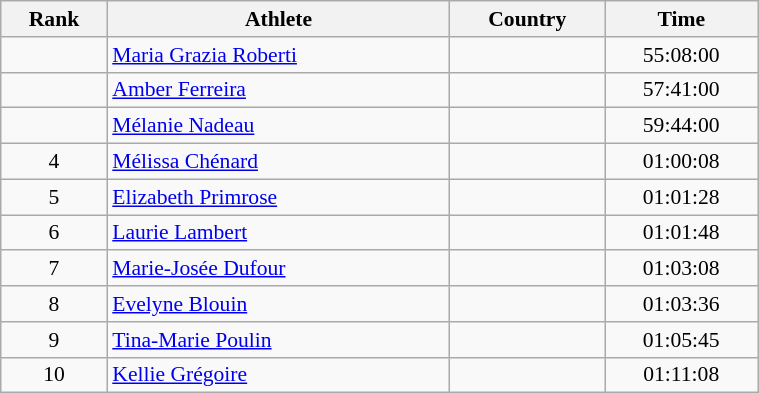<table class="wikitable" width=40% style="font-size:90%; text-align:center;">
<tr>
<th>Rank</th>
<th>Athlete</th>
<th>Country</th>
<th>Time</th>
</tr>
<tr>
<td></td>
<td align=left><a href='#'>Maria Grazia Roberti</a></td>
<td align=left></td>
<td>55:08:00</td>
</tr>
<tr>
<td></td>
<td align=left><a href='#'>Amber Ferreira</a></td>
<td align=left></td>
<td>57:41:00</td>
</tr>
<tr>
<td></td>
<td align=left><a href='#'>Mélanie Nadeau</a></td>
<td align=left></td>
<td>59:44:00</td>
</tr>
<tr>
<td>4</td>
<td align=left><a href='#'>Mélissa Chénard</a></td>
<td align=left></td>
<td>01:00:08</td>
</tr>
<tr>
<td>5</td>
<td align=left><a href='#'>Elizabeth Primrose</a></td>
<td align=left></td>
<td>01:01:28</td>
</tr>
<tr>
<td>6</td>
<td align=left><a href='#'>Laurie Lambert</a></td>
<td align=left></td>
<td>01:01:48</td>
</tr>
<tr>
<td>7</td>
<td align=left><a href='#'>Marie-Josée Dufour</a></td>
<td align=left></td>
<td>01:03:08</td>
</tr>
<tr>
<td>8</td>
<td align=left><a href='#'>Evelyne Blouin</a></td>
<td align=left></td>
<td>01:03:36</td>
</tr>
<tr>
<td>9</td>
<td align=left><a href='#'>Tina-Marie Poulin</a></td>
<td align=left></td>
<td>01:05:45</td>
</tr>
<tr>
<td>10</td>
<td align=left><a href='#'>Kellie Grégoire</a></td>
<td align=left></td>
<td>01:11:08</td>
</tr>
</table>
